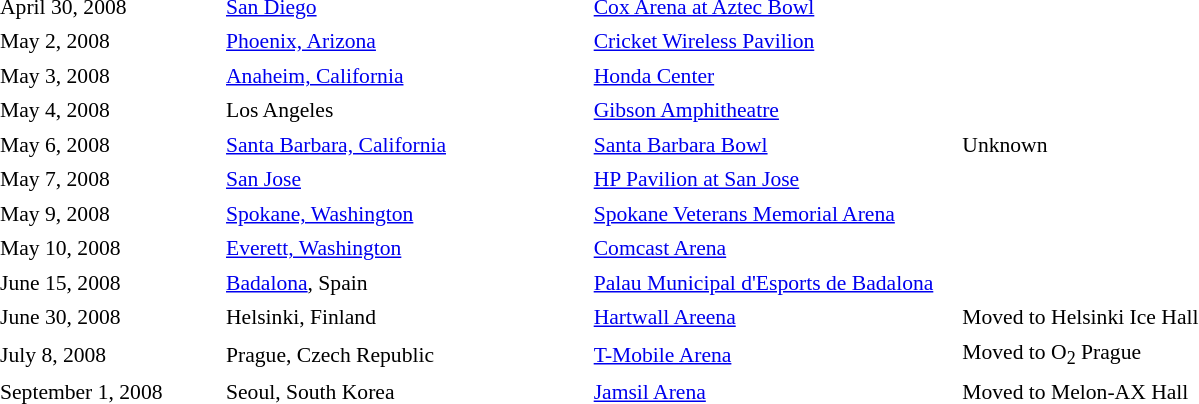<table cellpadding="2" style="border: 0px solid darkgray; font-size:90%">
<tr>
<th width="150"></th>
<th width="250"></th>
<th width="250"></th>
<th width="650"></th>
</tr>
<tr border="0">
<td>April 30, 2008</td>
<td><a href='#'>San Diego</a></td>
<td><a href='#'>Cox Arena at Aztec Bowl</a></td>
<td rowspan="9">Unknown</td>
</tr>
<tr>
<td>May 2, 2008</td>
<td><a href='#'>Phoenix, Arizona</a></td>
<td><a href='#'>Cricket Wireless Pavilion</a></td>
</tr>
<tr>
<td>May 3, 2008</td>
<td><a href='#'>Anaheim, California</a></td>
<td><a href='#'>Honda Center</a></td>
</tr>
<tr>
<td>May 4, 2008</td>
<td>Los Angeles</td>
<td><a href='#'>Gibson Amphitheatre</a></td>
</tr>
<tr>
<td>May 6, 2008</td>
<td><a href='#'>Santa Barbara, California</a></td>
<td><a href='#'>Santa Barbara Bowl</a></td>
</tr>
<tr>
<td>May 7, 2008</td>
<td><a href='#'>San Jose</a></td>
<td><a href='#'>HP Pavilion at San Jose</a></td>
</tr>
<tr>
<td>May 9, 2008</td>
<td><a href='#'>Spokane, Washington</a></td>
<td><a href='#'>Spokane Veterans Memorial Arena</a></td>
</tr>
<tr>
<td>May 10, 2008</td>
<td><a href='#'>Everett, Washington</a></td>
<td><a href='#'>Comcast Arena</a></td>
</tr>
<tr>
<td>June 15, 2008</td>
<td><a href='#'>Badalona</a>, Spain</td>
<td><a href='#'>Palau Municipal d'Esports de Badalona</a></td>
</tr>
<tr>
<td>June 30, 2008</td>
<td>Helsinki, Finland</td>
<td><a href='#'>Hartwall Areena</a></td>
<td>Moved to Helsinki Ice Hall</td>
</tr>
<tr>
<td>July 8, 2008</td>
<td>Prague, Czech Republic</td>
<td><a href='#'>T-Mobile Arena</a></td>
<td>Moved to O<sub>2</sub> Prague</td>
</tr>
<tr>
<td>September 1, 2008</td>
<td>Seoul, South Korea</td>
<td><a href='#'>Jamsil Arena</a></td>
<td>Moved to Melon-AX Hall</td>
</tr>
<tr>
</tr>
</table>
